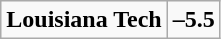<table class="wikitable" style="border: none;">
<tr align="center">
</tr>
<tr align="center">
<td><strong>Louisiana Tech</strong></td>
<td><strong>–5.5</strong></td>
</tr>
</table>
